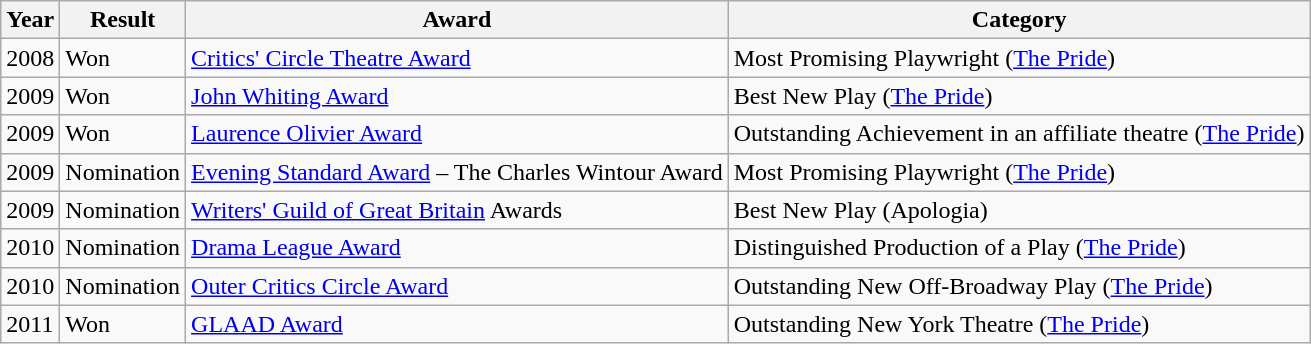<table class="wikitable">
<tr>
<th>Year</th>
<th>Result</th>
<th>Award</th>
<th>Category</th>
</tr>
<tr>
<td>2008</td>
<td>Won</td>
<td><a href='#'>Critics' Circle Theatre Award</a></td>
<td>Most Promising Playwright (<a href='#'>The Pride</a>)</td>
</tr>
<tr>
<td>2009</td>
<td>Won</td>
<td><a href='#'>John Whiting Award</a></td>
<td>Best New Play (<a href='#'>The Pride</a>)</td>
</tr>
<tr>
<td>2009</td>
<td>Won</td>
<td><a href='#'>Laurence Olivier Award</a></td>
<td>Outstanding Achievement in an affiliate theatre (<a href='#'>The Pride</a>)</td>
</tr>
<tr>
<td>2009</td>
<td>Nomination</td>
<td><a href='#'>Evening Standard Award</a> – The Charles Wintour Award</td>
<td>Most Promising Playwright (<a href='#'>The Pride</a>)</td>
</tr>
<tr>
<td>2009</td>
<td>Nomination</td>
<td><a href='#'>Writers' Guild of Great Britain</a> Awards</td>
<td>Best New Play (Apologia)</td>
</tr>
<tr>
<td>2010</td>
<td>Nomination</td>
<td><a href='#'>Drama League Award</a></td>
<td>Distinguished Production of a Play (<a href='#'>The Pride</a>)</td>
</tr>
<tr>
<td>2010</td>
<td>Nomination</td>
<td><a href='#'>Outer Critics Circle Award</a></td>
<td>Outstanding New Off-Broadway Play (<a href='#'>The Pride</a>)</td>
</tr>
<tr>
<td>2011</td>
<td>Won</td>
<td><a href='#'>GLAAD Award</a></td>
<td>Outstanding New York Theatre (<a href='#'>The Pride</a>)</td>
</tr>
</table>
